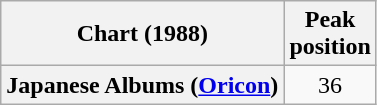<table class="wikitable plainrowheaders" style="text-align:center">
<tr>
<th scope="col">Chart (1988)</th>
<th scope="col">Peak<br> position</th>
</tr>
<tr>
<th scope="row">Japanese Albums (<a href='#'>Oricon</a>)</th>
<td>36</td>
</tr>
</table>
